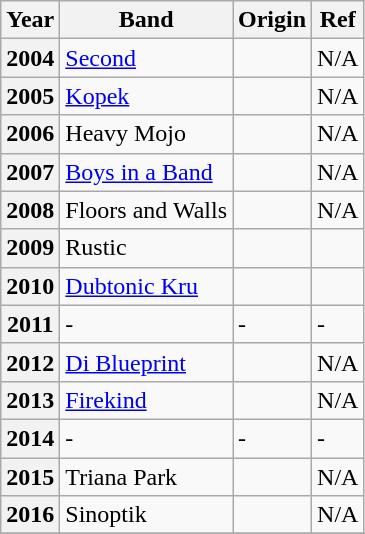<table class="wikitable" style="text-align:left; font-size:100%">
<tr>
<th>Year</th>
<th>Band</th>
<th>Origin</th>
<th>Ref</th>
</tr>
<tr>
<th>2004</th>
<td><a href='#'>Second</a></td>
<td></td>
<td>N/A</td>
</tr>
<tr>
<th>2005</th>
<td><a href='#'>Kopek</a></td>
<td></td>
<td>N/A</td>
</tr>
<tr>
<th>2006</th>
<td>Heavy Mojo</td>
<td></td>
<td>N/A</td>
</tr>
<tr>
<th>2007</th>
<td><a href='#'>Boys in a Band</a></td>
<td></td>
<td>N/A</td>
</tr>
<tr>
<th>2008</th>
<td>Floors and Walls</td>
<td></td>
<td>N/A</td>
</tr>
<tr>
<th>2009</th>
<td>Rustic</td>
<td></td>
<td></td>
</tr>
<tr>
<th>2010</th>
<td><a href='#'>Dubtonic Kru</a></td>
<td></td>
<td></td>
</tr>
<tr>
<th>2011</th>
<td>-</td>
<td>-</td>
<td>-</td>
</tr>
<tr>
<th>2012</th>
<td><a href='#'>Di Blueprint</a></td>
<td></td>
<td>N/A</td>
</tr>
<tr>
<th>2013</th>
<td><a href='#'>Firekind</a></td>
<td></td>
<td>N/A</td>
</tr>
<tr>
<th>2014</th>
<td>-</td>
<td>-</td>
<td>-</td>
</tr>
<tr>
<th>2015</th>
<td>Triana Park</td>
<td></td>
<td>N/A</td>
</tr>
<tr>
<th>2016</th>
<td>Sinoptik</td>
<td></td>
<td>N/A</td>
</tr>
<tr>
</tr>
</table>
